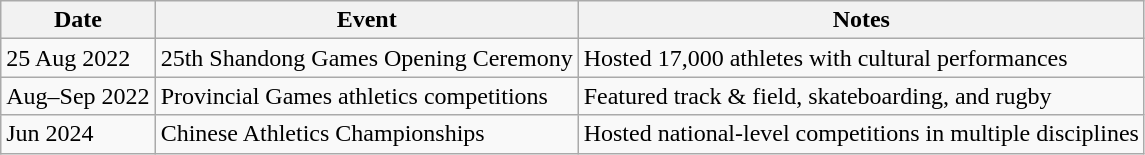<table class="wikitable">
<tr>
<th>Date</th>
<th>Event</th>
<th>Notes</th>
</tr>
<tr>
<td>25 Aug 2022</td>
<td>25th Shandong Games Opening Ceremony</td>
<td>Hosted 17,000 athletes with cultural performances</td>
</tr>
<tr>
<td>Aug–Sep 2022</td>
<td>Provincial Games athletics competitions</td>
<td>Featured track & field, skateboarding, and rugby</td>
</tr>
<tr>
<td>Jun 2024</td>
<td>Chinese Athletics Championships</td>
<td>Hosted national-level competitions in multiple disciplines</td>
</tr>
</table>
